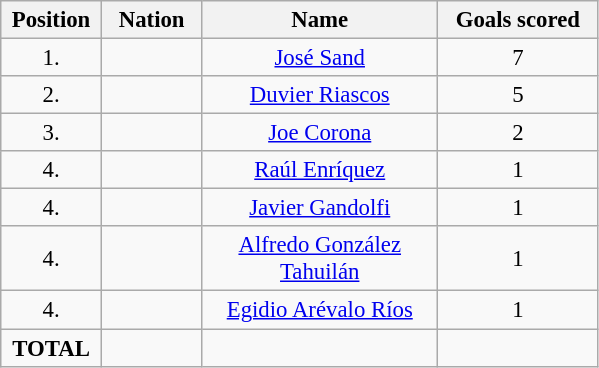<table class="wikitable" style="font-size: 95%; text-align: center;">
<tr>
<th width=60>Position</th>
<th width=60>Nation</th>
<th width=150>Name</th>
<th width=100>Goals scored</th>
</tr>
<tr>
<td>1.</td>
<td></td>
<td><a href='#'>José Sand</a></td>
<td>7</td>
</tr>
<tr>
<td>2.</td>
<td></td>
<td><a href='#'>Duvier Riascos</a></td>
<td>5</td>
</tr>
<tr>
<td>3.</td>
<td></td>
<td><a href='#'>Joe Corona</a></td>
<td>2</td>
</tr>
<tr>
<td>4.</td>
<td></td>
<td><a href='#'>Raúl Enríquez</a></td>
<td>1</td>
</tr>
<tr>
<td>4.</td>
<td></td>
<td><a href='#'>Javier Gandolfi</a></td>
<td>1</td>
</tr>
<tr>
<td>4.</td>
<td></td>
<td><a href='#'>Alfredo González Tahuilán</a></td>
<td>1</td>
</tr>
<tr>
<td>4.</td>
<td></td>
<td><a href='#'>Egidio Arévalo Ríos</a></td>
<td>1</td>
</tr>
<tr>
<td><strong>TOTAL</strong></td>
<td></td>
<td></td>
<td></td>
</tr>
</table>
